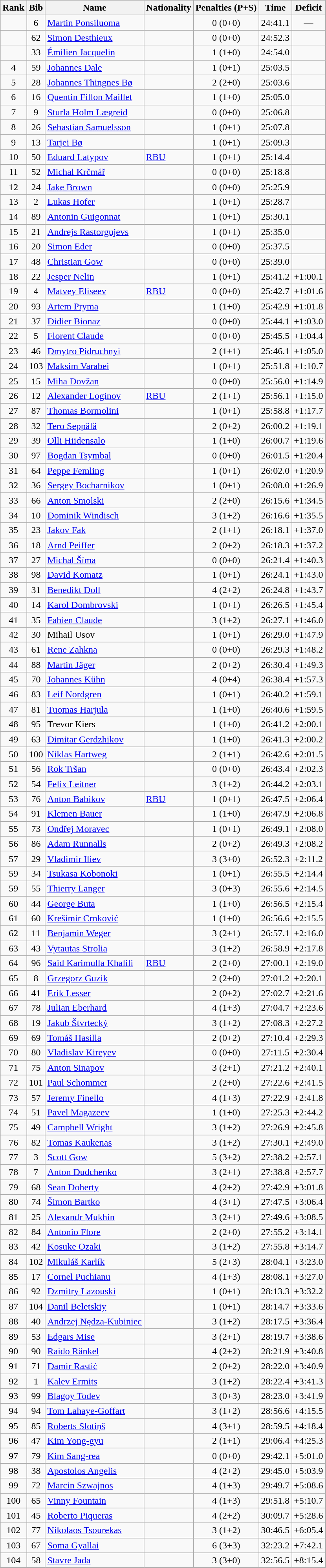<table class="wikitable sortable" style="text-align:center">
<tr>
<th>Rank</th>
<th>Bib</th>
<th>Name</th>
<th>Nationality</th>
<th>Penalties (P+S)</th>
<th>Time</th>
<th>Deficit</th>
</tr>
<tr>
<td></td>
<td>6</td>
<td align=left><a href='#'>Martin Ponsiluoma</a></td>
<td align=left></td>
<td>0 (0+0)</td>
<td>24:41.1</td>
<td>—</td>
</tr>
<tr>
<td></td>
<td>62</td>
<td align=left><a href='#'>Simon Desthieux</a></td>
<td align=left></td>
<td>0 (0+0)</td>
<td>24:52.3</td>
<td></td>
</tr>
<tr>
<td></td>
<td>33</td>
<td align=left><a href='#'>Émilien Jacquelin</a></td>
<td align=left></td>
<td>1 (1+0)</td>
<td>24:54.0</td>
<td></td>
</tr>
<tr>
<td>4</td>
<td>59</td>
<td align=left><a href='#'>Johannes Dale</a></td>
<td align=left></td>
<td>1 (0+1)</td>
<td>25:03.5</td>
<td></td>
</tr>
<tr>
<td>5</td>
<td>28</td>
<td align=left><a href='#'>Johannes Thingnes Bø</a></td>
<td align=left></td>
<td>2 (2+0)</td>
<td>25:03.6</td>
<td></td>
</tr>
<tr>
<td>6</td>
<td>16</td>
<td align=left><a href='#'>Quentin Fillon Maillet</a></td>
<td align=left></td>
<td>1 (1+0)</td>
<td>25:05.0</td>
<td></td>
</tr>
<tr>
<td>7</td>
<td>9</td>
<td align=left><a href='#'>Sturla Holm Lægreid</a></td>
<td align=left></td>
<td>0 (0+0)</td>
<td>25:06.8</td>
<td></td>
</tr>
<tr>
<td>8</td>
<td>26</td>
<td align=left><a href='#'>Sebastian Samuelsson</a></td>
<td align=left></td>
<td>1 (0+1)</td>
<td>25:07.8</td>
<td></td>
</tr>
<tr>
<td>9</td>
<td>13</td>
<td align=left><a href='#'>Tarjei Bø</a></td>
<td align=left></td>
<td>1 (0+1)</td>
<td>25:09.3</td>
<td></td>
</tr>
<tr>
<td>10</td>
<td>50</td>
<td align=left><a href='#'>Eduard Latypov</a></td>
<td align=left><a href='#'>RBU</a></td>
<td>1 (0+1)</td>
<td>25:14.4</td>
<td></td>
</tr>
<tr>
<td>11</td>
<td>52</td>
<td align=left><a href='#'>Michal Krčmář</a></td>
<td align=left></td>
<td>0 (0+0)</td>
<td>25:18.8</td>
<td></td>
</tr>
<tr>
<td>12</td>
<td>24</td>
<td align=left><a href='#'>Jake Brown</a></td>
<td align=left></td>
<td>0 (0+0)</td>
<td>25:25.9</td>
<td></td>
</tr>
<tr>
<td>13</td>
<td>2</td>
<td align=left><a href='#'>Lukas Hofer</a></td>
<td align=left></td>
<td>1 (0+1)</td>
<td>25:28.7</td>
<td></td>
</tr>
<tr>
<td>14</td>
<td>89</td>
<td align=left><a href='#'>Antonin Guigonnat</a></td>
<td align=left></td>
<td>1 (0+1)</td>
<td>25:30.1</td>
<td></td>
</tr>
<tr>
<td>15</td>
<td>21</td>
<td align=left><a href='#'>Andrejs Rastorgujevs</a></td>
<td align=left></td>
<td>1 (0+1)</td>
<td>25:35.0</td>
<td></td>
</tr>
<tr>
<td>16</td>
<td>20</td>
<td align=left><a href='#'>Simon Eder</a></td>
<td align=left></td>
<td>0 (0+0)</td>
<td>25:37.5</td>
<td></td>
</tr>
<tr>
<td>17</td>
<td>48</td>
<td align=left><a href='#'>Christian Gow</a></td>
<td align=left></td>
<td>0 (0+0)</td>
<td>25:39.0</td>
<td></td>
</tr>
<tr>
<td>18</td>
<td>22</td>
<td align=left><a href='#'>Jesper Nelin</a></td>
<td align=left></td>
<td>1 (0+1)</td>
<td>25:41.2</td>
<td>+1:00.1</td>
</tr>
<tr>
<td>19</td>
<td>4</td>
<td align=left><a href='#'>Matvey Eliseev</a></td>
<td align=left><a href='#'>RBU</a></td>
<td>0 (0+0)</td>
<td>25:42.7</td>
<td>+1:01.6</td>
</tr>
<tr>
<td>20</td>
<td>93</td>
<td align=left><a href='#'>Artem Pryma</a></td>
<td align=left></td>
<td>1 (1+0)</td>
<td>25:42.9</td>
<td>+1:01.8</td>
</tr>
<tr>
<td>21</td>
<td>37</td>
<td align=left><a href='#'>Didier Bionaz</a></td>
<td align=left></td>
<td>0 (0+0)</td>
<td>25:44.1</td>
<td>+1:03.0</td>
</tr>
<tr>
<td>22</td>
<td>5</td>
<td align=left><a href='#'>Florent Claude</a></td>
<td align=left></td>
<td>0 (0+0)</td>
<td>25:45.5</td>
<td>+1:04.4</td>
</tr>
<tr>
<td>23</td>
<td>46</td>
<td align=left><a href='#'>Dmytro Pidruchnyi</a></td>
<td align=left></td>
<td>2 (1+1)</td>
<td>25:46.1</td>
<td>+1:05.0</td>
</tr>
<tr>
<td>24</td>
<td>103</td>
<td align=left><a href='#'>Maksim Varabei</a></td>
<td align=left></td>
<td>1 (0+1)</td>
<td>25:51.8</td>
<td>+1:10.7</td>
</tr>
<tr>
<td>25</td>
<td>15</td>
<td align=left><a href='#'>Miha Dovžan</a></td>
<td align=left></td>
<td>0 (0+0)</td>
<td>25:56.0</td>
<td>+1:14.9</td>
</tr>
<tr>
<td>26</td>
<td>12</td>
<td align=left><a href='#'>Alexander Loginov</a></td>
<td align=left><a href='#'>RBU</a></td>
<td>2 (1+1)</td>
<td>25:56.1</td>
<td>+1:15.0</td>
</tr>
<tr>
<td>27</td>
<td>87</td>
<td align=left><a href='#'>Thomas Bormolini</a></td>
<td align=left></td>
<td>1 (0+1)</td>
<td>25:58.8</td>
<td>+1:17.7</td>
</tr>
<tr>
<td>28</td>
<td>32</td>
<td align=left><a href='#'>Tero Seppälä</a></td>
<td align=left></td>
<td>2 (0+2)</td>
<td>26:00.2</td>
<td>+1:19.1</td>
</tr>
<tr>
<td>29</td>
<td>39</td>
<td align=left><a href='#'>Olli Hiidensalo</a></td>
<td align=left></td>
<td>1 (1+0)</td>
<td>26:00.7</td>
<td>+1:19.6</td>
</tr>
<tr>
<td>30</td>
<td>97</td>
<td align=left><a href='#'>Bogdan Tsymbal</a></td>
<td align=left></td>
<td>0 (0+0)</td>
<td>26:01.5</td>
<td>+1:20.4</td>
</tr>
<tr>
<td>31</td>
<td>64</td>
<td align=left><a href='#'>Peppe Femling</a></td>
<td align=left></td>
<td>1 (0+1)</td>
<td>26:02.0</td>
<td>+1:20.9</td>
</tr>
<tr>
<td>32</td>
<td>36</td>
<td align=left><a href='#'>Sergey Bocharnikov</a></td>
<td align=left></td>
<td>1 (0+1)</td>
<td>26:08.0</td>
<td>+1:26.9</td>
</tr>
<tr>
<td>33</td>
<td>66</td>
<td align=left><a href='#'>Anton Smolski</a></td>
<td align=left></td>
<td>2 (2+0)</td>
<td>26:15.6</td>
<td>+1:34.5</td>
</tr>
<tr>
<td>34</td>
<td>10</td>
<td align=left><a href='#'>Dominik Windisch</a></td>
<td align=left></td>
<td>3 (1+2)</td>
<td>26:16.6</td>
<td>+1:35.5</td>
</tr>
<tr>
<td>35</td>
<td>23</td>
<td align=left><a href='#'>Jakov Fak</a></td>
<td align=left></td>
<td>2 (1+1)</td>
<td>26:18.1</td>
<td>+1:37.0</td>
</tr>
<tr>
<td>36</td>
<td>18</td>
<td align=left><a href='#'>Arnd Peiffer</a></td>
<td align=left></td>
<td>2 (0+2)</td>
<td>26:18.3</td>
<td>+1:37.2</td>
</tr>
<tr>
<td>37</td>
<td>27</td>
<td align=left><a href='#'>Michal Šíma</a></td>
<td align=left></td>
<td>0 (0+0)</td>
<td>26:21.4</td>
<td>+1:40.3</td>
</tr>
<tr>
<td>38</td>
<td>98</td>
<td align=left><a href='#'>David Komatz</a></td>
<td align=left></td>
<td>1 (0+1)</td>
<td>26:24.1</td>
<td>+1:43.0</td>
</tr>
<tr>
<td>39</td>
<td>31</td>
<td align=left><a href='#'>Benedikt Doll</a></td>
<td align=left></td>
<td>4 (2+2)</td>
<td>26:24.8</td>
<td>+1:43.7</td>
</tr>
<tr>
<td>40</td>
<td>14</td>
<td align=left><a href='#'>Karol Dombrovski</a></td>
<td align=left></td>
<td>1 (0+1)</td>
<td>26:26.5</td>
<td>+1:45.4</td>
</tr>
<tr>
<td>41</td>
<td>35</td>
<td align=left><a href='#'>Fabien Claude</a></td>
<td align=left></td>
<td>3 (1+2)</td>
<td>26:27.1</td>
<td>+1:46.0</td>
</tr>
<tr>
<td>42</td>
<td>30</td>
<td align=left>Mihail Usov</td>
<td align=left></td>
<td>1 (0+1)</td>
<td>26:29.0</td>
<td>+1:47.9</td>
</tr>
<tr>
<td>43</td>
<td>61</td>
<td align=left><a href='#'>Rene Zahkna</a></td>
<td align=left></td>
<td>0 (0+0)</td>
<td>26:29.3</td>
<td>+1:48.2</td>
</tr>
<tr>
<td>44</td>
<td>88</td>
<td align=left><a href='#'>Martin Jäger</a></td>
<td align=left></td>
<td>2 (0+2)</td>
<td>26:30.4</td>
<td>+1:49.3</td>
</tr>
<tr>
<td>45</td>
<td>70</td>
<td align=left><a href='#'>Johannes Kühn</a></td>
<td align=left></td>
<td>4 (0+4)</td>
<td>26:38.4</td>
<td>+1:57.3</td>
</tr>
<tr>
<td>46</td>
<td>83</td>
<td align=left><a href='#'>Leif Nordgren</a></td>
<td align=left></td>
<td>1 (0+1)</td>
<td>26:40.2</td>
<td>+1:59.1</td>
</tr>
<tr>
<td>47</td>
<td>81</td>
<td align=left><a href='#'>Tuomas Harjula</a></td>
<td align=left></td>
<td>1 (1+0)</td>
<td>26:40.6</td>
<td>+1:59.5</td>
</tr>
<tr>
<td>48</td>
<td>95</td>
<td align=left>Trevor Kiers</td>
<td align=left></td>
<td>1 (1+0)</td>
<td>26:41.2</td>
<td>+2:00.1</td>
</tr>
<tr>
<td>49</td>
<td>63</td>
<td align=left><a href='#'>Dimitar Gerdzhikov</a></td>
<td align=left></td>
<td>1 (1+0)</td>
<td>26:41.3</td>
<td>+2:00.2</td>
</tr>
<tr>
<td>50</td>
<td>100</td>
<td align=left><a href='#'>Niklas Hartweg</a></td>
<td align=left></td>
<td>2 (1+1)</td>
<td>26:42.6</td>
<td>+2:01.5</td>
</tr>
<tr>
<td>51</td>
<td>56</td>
<td align=left><a href='#'>Rok Tršan</a></td>
<td align=left></td>
<td>0 (0+0)</td>
<td>26:43.4</td>
<td>+2:02.3</td>
</tr>
<tr>
<td>52</td>
<td>54</td>
<td align=left><a href='#'>Felix Leitner</a></td>
<td align=left></td>
<td>3 (1+2)</td>
<td>26:44.2</td>
<td>+2:03.1</td>
</tr>
<tr>
<td>53</td>
<td>76</td>
<td align=left><a href='#'>Anton Babikov</a></td>
<td align=left><a href='#'>RBU</a></td>
<td>1 (0+1)</td>
<td>26:47.5</td>
<td>+2:06.4</td>
</tr>
<tr>
<td>54</td>
<td>91</td>
<td align=left><a href='#'>Klemen Bauer</a></td>
<td align=left></td>
<td>1 (1+0)</td>
<td>26:47.9</td>
<td>+2:06.8</td>
</tr>
<tr>
<td>55</td>
<td>73</td>
<td align=left><a href='#'>Ondřej Moravec</a></td>
<td align=left></td>
<td>1 (0+1)</td>
<td>26:49.1</td>
<td>+2:08.0</td>
</tr>
<tr>
<td>56</td>
<td>86</td>
<td align=left><a href='#'>Adam Runnalls</a></td>
<td align=left></td>
<td>2 (0+2)</td>
<td>26:49.3</td>
<td>+2:08.2</td>
</tr>
<tr>
<td>57</td>
<td>29</td>
<td align=left><a href='#'>Vladimir Iliev</a></td>
<td align=left></td>
<td>3 (3+0)</td>
<td>26:52.3</td>
<td>+2:11.2</td>
</tr>
<tr>
<td>59</td>
<td>34</td>
<td align=left><a href='#'>Tsukasa Kobonoki</a></td>
<td align=left></td>
<td>1 (0+1)</td>
<td>26:55.5</td>
<td>+2:14.4</td>
</tr>
<tr>
<td>59</td>
<td>55</td>
<td align=left><a href='#'>Thierry Langer</a></td>
<td align=left></td>
<td>3 (0+3)</td>
<td>26:55.6</td>
<td>+2:14.5</td>
</tr>
<tr>
<td>60</td>
<td>44</td>
<td align=left><a href='#'>George Buta</a></td>
<td align=left></td>
<td>1 (1+0)</td>
<td>26:56.5</td>
<td>+2:15.4</td>
</tr>
<tr>
<td>61</td>
<td>60</td>
<td align=left><a href='#'>Krešimir Crnković</a></td>
<td align=left></td>
<td>1 (1+0)</td>
<td>26:56.6</td>
<td>+2:15.5</td>
</tr>
<tr>
<td>62</td>
<td>11</td>
<td align=left><a href='#'>Benjamin Weger</a></td>
<td align=left></td>
<td>3 (2+1)</td>
<td>26:57.1</td>
<td>+2:16.0</td>
</tr>
<tr>
<td>63</td>
<td>43</td>
<td align=left><a href='#'>Vytautas Strolia</a></td>
<td align=left></td>
<td>3 (1+2)</td>
<td>26:58.9</td>
<td>+2:17.8</td>
</tr>
<tr>
<td>64</td>
<td>96</td>
<td align=left><a href='#'>Said Karimulla Khalili</a></td>
<td align=left><a href='#'>RBU</a></td>
<td>2 (2+0)</td>
<td>27:00.1</td>
<td>+2:19.0</td>
</tr>
<tr>
<td>65</td>
<td>8</td>
<td align=left><a href='#'>Grzegorz Guzik</a></td>
<td align=left></td>
<td>2 (2+0)</td>
<td>27:01.2</td>
<td>+2:20.1</td>
</tr>
<tr>
<td>66</td>
<td>41</td>
<td align=left><a href='#'>Erik Lesser</a></td>
<td align=left></td>
<td>2 (0+2)</td>
<td>27:02.7</td>
<td>+2:21.6</td>
</tr>
<tr>
<td>67</td>
<td>78</td>
<td align=left><a href='#'>Julian Eberhard</a></td>
<td align=left></td>
<td>4 (1+3)</td>
<td>27:04.7</td>
<td>+2:23.6</td>
</tr>
<tr>
<td>68</td>
<td>19</td>
<td align=left><a href='#'>Jakub Štvrtecký</a></td>
<td align=left></td>
<td>3 (1+2)</td>
<td>27:08.3</td>
<td>+2:27.2</td>
</tr>
<tr>
<td>69</td>
<td>69</td>
<td align=left><a href='#'>Tomáš Hasilla</a></td>
<td align=left></td>
<td>2 (0+2)</td>
<td>27:10.4</td>
<td>+2:29.3</td>
</tr>
<tr>
<td>70</td>
<td>80</td>
<td align=left><a href='#'>Vladislav Kireyev</a></td>
<td align=left></td>
<td>0 (0+0)</td>
<td>27:11.5</td>
<td>+2:30.4</td>
</tr>
<tr>
<td>71</td>
<td>75</td>
<td align=left><a href='#'>Anton Sinapov</a></td>
<td align=left></td>
<td>3 (2+1)</td>
<td>27:21.2</td>
<td>+2:40.1</td>
</tr>
<tr>
<td>72</td>
<td>101</td>
<td align=left><a href='#'>Paul Schommer</a></td>
<td align=left></td>
<td>2 (2+0)</td>
<td>27:22.6</td>
<td>+2:41.5</td>
</tr>
<tr>
<td>73</td>
<td>57</td>
<td align=left><a href='#'>Jeremy Finello</a></td>
<td align=left></td>
<td>4 (1+3)</td>
<td>27:22.9</td>
<td>+2:41.8</td>
</tr>
<tr>
<td>74</td>
<td>51</td>
<td align=left><a href='#'>Pavel Magazeev</a></td>
<td align=left></td>
<td>1 (1+0)</td>
<td>27:25.3</td>
<td>+2:44.2</td>
</tr>
<tr>
<td>75</td>
<td>49</td>
<td align=left><a href='#'>Campbell Wright</a></td>
<td align=left></td>
<td>3 (1+2)</td>
<td>27:26.9</td>
<td>+2:45.8</td>
</tr>
<tr>
<td>76</td>
<td>82</td>
<td align=left><a href='#'>Tomas Kaukenas</a></td>
<td align=left></td>
<td>3 (1+2)</td>
<td>27:30.1</td>
<td>+2:49.0</td>
</tr>
<tr>
<td>77</td>
<td>3</td>
<td align=left><a href='#'>Scott Gow</a></td>
<td align=left></td>
<td>5 (3+2)</td>
<td>27:38.2</td>
<td>+2:57.1</td>
</tr>
<tr>
<td>78</td>
<td>7</td>
<td align=left><a href='#'>Anton Dudchenko</a></td>
<td align=left></td>
<td>3 (2+1)</td>
<td>27:38.8</td>
<td>+2:57.7</td>
</tr>
<tr>
<td>79</td>
<td>68</td>
<td align=left><a href='#'>Sean Doherty</a></td>
<td align=left></td>
<td>4 (2+2)</td>
<td>27:42.9</td>
<td>+3:01.8</td>
</tr>
<tr>
<td>80</td>
<td>74</td>
<td align=left><a href='#'>Šimon Bartko</a></td>
<td align=left></td>
<td>4 (3+1)</td>
<td>27:47.5</td>
<td>+3:06.4</td>
</tr>
<tr>
<td>81</td>
<td>25</td>
<td align=left><a href='#'>Alexandr Mukhin</a></td>
<td align=left></td>
<td>3 (2+1)</td>
<td>27:49.6</td>
<td>+3:08.5</td>
</tr>
<tr>
<td>82</td>
<td>84</td>
<td align=left><a href='#'>Antonio Flore</a></td>
<td align=left></td>
<td>2 (2+0)</td>
<td>27:55.2</td>
<td>+3:14.1</td>
</tr>
<tr>
<td>83</td>
<td>42</td>
<td align=left><a href='#'>Kosuke Ozaki</a></td>
<td align=left></td>
<td>3 (1+2)</td>
<td>27:55.8</td>
<td>+3:14.7</td>
</tr>
<tr>
<td>84</td>
<td>102</td>
<td align=left><a href='#'>Mikuláš Karlík</a></td>
<td align=left></td>
<td>5 (2+3)</td>
<td>28:04.1</td>
<td>+3:23.0</td>
</tr>
<tr>
<td>85</td>
<td>17</td>
<td align=left><a href='#'>Cornel Puchianu</a></td>
<td align=left></td>
<td>4 (1+3)</td>
<td>28:08.1</td>
<td>+3:27.0</td>
</tr>
<tr>
<td>86</td>
<td>92</td>
<td align=left><a href='#'>Dzmitry Lazouski</a></td>
<td align=left></td>
<td>1 (0+1)</td>
<td>28:13.3</td>
<td>+3:32.2</td>
</tr>
<tr>
<td>87</td>
<td>104</td>
<td align=left><a href='#'>Danil Beletskiy</a></td>
<td align=left></td>
<td>1 (0+1)</td>
<td>28:14.7</td>
<td>+3:33.6</td>
</tr>
<tr>
<td>88</td>
<td>40</td>
<td align=left><a href='#'>Andrzej Nędza-Kubiniec</a></td>
<td align=left></td>
<td>3 (1+2)</td>
<td>28:17.5</td>
<td>+3:36.4</td>
</tr>
<tr>
<td>89</td>
<td>53</td>
<td align=left><a href='#'>Edgars Mise</a></td>
<td align=left></td>
<td>3 (2+1)</td>
<td>28:19.7</td>
<td>+3:38.6</td>
</tr>
<tr>
<td>90</td>
<td>90</td>
<td align=left><a href='#'>Raido Ränkel</a></td>
<td align=left></td>
<td>4 (2+2)</td>
<td>28:21.9</td>
<td>+3:40.8</td>
</tr>
<tr>
<td>91</td>
<td>71</td>
<td align=left><a href='#'>Damir Rastić</a></td>
<td align=left></td>
<td>2 (0+2)</td>
<td>28:22.0</td>
<td>+3:40.9</td>
</tr>
<tr>
<td>92</td>
<td>1</td>
<td align=left><a href='#'>Kalev Ermits</a></td>
<td align=left></td>
<td>3 (1+2)</td>
<td>28:22.4</td>
<td>+3:41.3</td>
</tr>
<tr>
<td>93</td>
<td>99</td>
<td align=left><a href='#'>Blagoy Todev</a></td>
<td align=left></td>
<td>3 (0+3)</td>
<td>28:23.0</td>
<td>+3:41.9</td>
</tr>
<tr>
<td>94</td>
<td>94</td>
<td align=left><a href='#'>Tom Lahaye-Goffart</a></td>
<td align=left></td>
<td>3 (1+2)</td>
<td>28:56.6</td>
<td>+4:15.5</td>
</tr>
<tr>
<td>95</td>
<td>85</td>
<td align=left><a href='#'>Roberts Slotiņš</a></td>
<td align=left></td>
<td>4 (3+1)</td>
<td>28:59.5</td>
<td>+4:18.4</td>
</tr>
<tr>
<td>96</td>
<td>47</td>
<td align=left><a href='#'>Kim Yong-gyu</a></td>
<td align=left></td>
<td>2 (1+1)</td>
<td>29:06.4</td>
<td>+4:25.3</td>
</tr>
<tr>
<td>97</td>
<td>79</td>
<td align=left><a href='#'>Kim Sang-rea</a></td>
<td align=left></td>
<td>0 (0+0)</td>
<td>29:42.1</td>
<td>+5:01.0</td>
</tr>
<tr>
<td>98</td>
<td>38</td>
<td align=left><a href='#'>Apostolos Angelis</a></td>
<td align=left></td>
<td>4 (2+2)</td>
<td>29:45.0</td>
<td>+5:03.9</td>
</tr>
<tr>
<td>99</td>
<td>72</td>
<td align=left><a href='#'>Marcin Szwajnos</a></td>
<td align=left></td>
<td>4 (1+3)</td>
<td>29:49.7</td>
<td>+5:08.6</td>
</tr>
<tr>
<td>100</td>
<td>65</td>
<td align=left><a href='#'>Vinny Fountain</a></td>
<td align=left></td>
<td>4 (1+3)</td>
<td>29:51.8</td>
<td>+5:10.7</td>
</tr>
<tr>
<td>101</td>
<td>45</td>
<td align=left><a href='#'>Roberto Piqueras</a></td>
<td align=left></td>
<td>4 (2+2)</td>
<td>30:09.7</td>
<td>+5:28.6</td>
</tr>
<tr>
<td>102</td>
<td>77</td>
<td align=left><a href='#'>Nikolaos Tsourekas</a></td>
<td align=left></td>
<td>3 (1+2)</td>
<td>30:46.5</td>
<td>+6:05.4</td>
</tr>
<tr>
<td>103</td>
<td>67</td>
<td align=left><a href='#'>Soma Gyallai</a></td>
<td align=left></td>
<td>6 (3+3)</td>
<td>32:23.2</td>
<td>+7:42.1</td>
</tr>
<tr>
<td>104</td>
<td>58</td>
<td align=left><a href='#'>Stavre Jada</a></td>
<td align=left></td>
<td>3 (3+0)</td>
<td>32:56.5</td>
<td>+8:15.4</td>
</tr>
</table>
